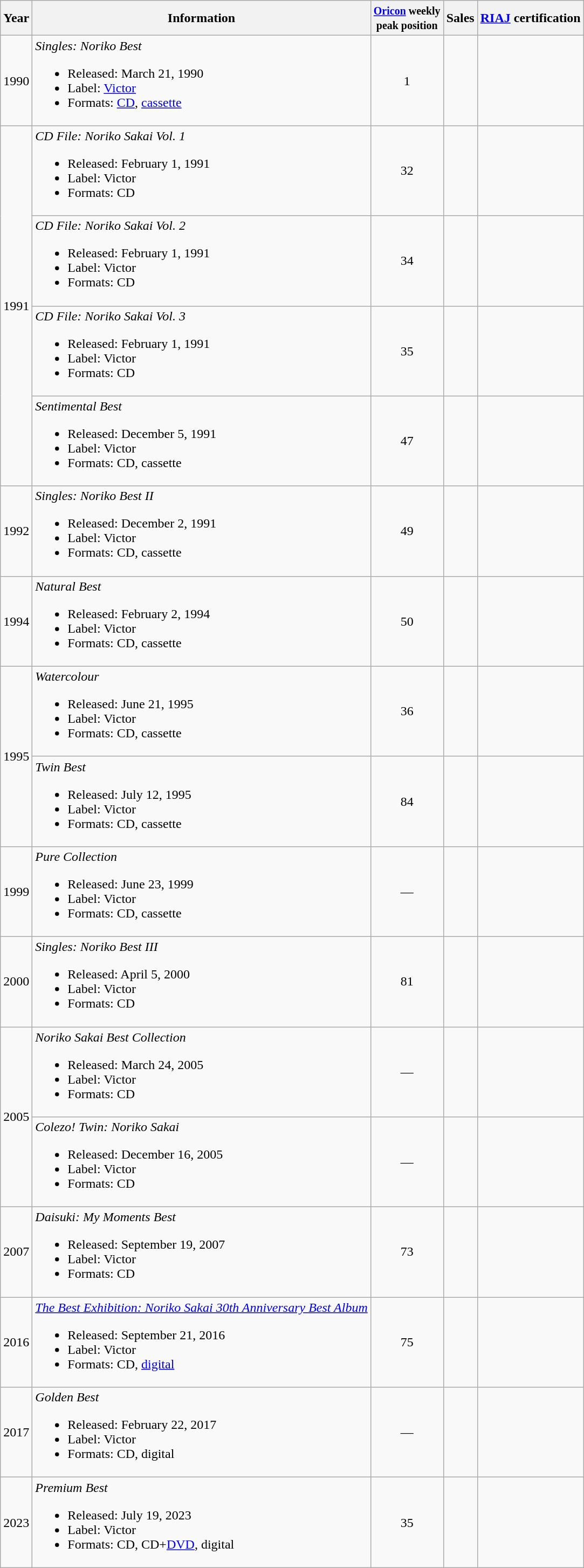<table class="wikitable">
<tr>
<th>Year</th>
<th>Information</th>
<th><small><a href='#'>Oricon</a> weekly<br>peak position</small></th>
<th>Sales</th>
<th><a href='#'>RIAJ</a> certification</th>
</tr>
<tr>
<td>1990</td>
<td><em>Singles: Noriko Best</em><br><ul><li>Released: March 21, 1990</li><li>Label: <a href='#'>Victor</a></li><li>Formats: <a href='#'>CD</a>, <a href='#'>cassette</a></li></ul></td>
<td style="text-align:center;">1</td>
<td align="left"></td>
<td align="left"></td>
</tr>
<tr>
<td rowspan="4">1991</td>
<td><em>CD File: Noriko Sakai Vol. 1</em><br><ul><li>Released: February 1, 1991</li><li>Label: Victor</li><li>Formats: CD</li></ul></td>
<td style="text-align:center;">32</td>
<td align="left"></td>
<td align="left"></td>
</tr>
<tr>
<td><em>CD File: Noriko Sakai Vol. 2</em><br><ul><li>Released: February 1, 1991</li><li>Label: Victor</li><li>Formats: CD</li></ul></td>
<td style="text-align:center;">34</td>
<td align="left"></td>
<td align="left"></td>
</tr>
<tr>
<td><em>CD File: Noriko Sakai Vol. 3</em><br><ul><li>Released: February 1, 1991</li><li>Label: Victor</li><li>Formats: CD</li></ul></td>
<td style="text-align:center;">35</td>
<td align="left"></td>
<td align="left"></td>
</tr>
<tr>
<td><em>Sentimental Best</em><br><ul><li>Released: December 5, 1991</li><li>Label: Victor</li><li>Formats: CD, cassette</li></ul></td>
<td style="text-align:center;">47</td>
<td align="left"></td>
<td align="left"></td>
</tr>
<tr>
<td>1992</td>
<td><em>Singles: Noriko Best II</em><br><ul><li>Released: December 2, 1991</li><li>Label: Victor</li><li>Formats: CD, cassette</li></ul></td>
<td style="text-align:center;">49</td>
<td align="left"></td>
<td align="left"></td>
</tr>
<tr>
<td>1994</td>
<td><em>Natural Best</em><br><ul><li>Released: February 2, 1994</li><li>Label: Victor</li><li>Formats: CD, cassette</li></ul></td>
<td style="text-align:center;">50</td>
<td align="left"></td>
<td align="left"></td>
</tr>
<tr>
<td rowspan="2">1995</td>
<td><em>Watercolour</em><br><ul><li>Released: June 21, 1995</li><li>Label: Victor</li><li>Formats: CD, cassette</li></ul></td>
<td style="text-align:center;">36</td>
<td align="left"></td>
<td align="left"></td>
</tr>
<tr>
<td><em>Twin Best</em><br><ul><li>Released: July 12, 1995</li><li>Label: Victor</li><li>Formats: CD, cassette</li></ul></td>
<td style="text-align:center;">84</td>
<td align="left"></td>
<td align="left"></td>
</tr>
<tr>
<td>1999</td>
<td><em>Pure Collection</em><br><ul><li>Released: June 23, 1999</li><li>Label: Victor</li><li>Formats: CD, cassette</li></ul></td>
<td style="text-align:center;">—</td>
<td align="left"></td>
<td align="left"></td>
</tr>
<tr>
<td>2000</td>
<td><em>Singles: Noriko Best III</em><br><ul><li>Released: April 5, 2000</li><li>Label: Victor</li><li>Formats: CD</li></ul></td>
<td style="text-align:center;">81</td>
<td align="left"></td>
<td align="left"></td>
</tr>
<tr>
<td rowspan="2">2005</td>
<td><em>Noriko Sakai Best Collection</em><br><ul><li>Released: March 24, 2005</li><li>Label: Victor</li><li>Formats: CD</li></ul></td>
<td style="text-align:center;">—</td>
<td align="left"></td>
<td align="left"></td>
</tr>
<tr>
<td><em>Colezo! Twin: Noriko Sakai</em><br><ul><li>Released: December 16, 2005</li><li>Label: Victor</li><li>Formats: CD</li></ul></td>
<td style="text-align:center;">—</td>
<td align="left"></td>
<td align="left"></td>
</tr>
<tr>
<td>2007</td>
<td><em>Daisuki: My Moments Best</em><br><ul><li>Released: September 19, 2007</li><li>Label: Victor</li><li>Formats: CD</li></ul></td>
<td style="text-align:center;">73</td>
<td align="left"></td>
<td align="left"></td>
</tr>
<tr>
<td>2016</td>
<td><em><a href='#'>The Best Exhibition: Noriko Sakai 30th Anniversary Best Album</a></em><br><ul><li>Released: September 21, 2016</li><li>Label: Victor</li><li>Formats: CD, <a href='#'>digital</a></li></ul></td>
<td style="text-align:center;">75</td>
<td align="left"></td>
<td align="left"></td>
</tr>
<tr>
<td>2017</td>
<td><em>Golden Best</em><br><ul><li>Released: February 22, 2017</li><li>Label: Victor</li><li>Formats: CD, digital</li></ul></td>
<td style="text-align:center;">—</td>
<td align="left"></td>
<td align="left"></td>
</tr>
<tr>
<td>2023</td>
<td><em>Premium Best</em><br><ul><li>Released: July 19, 2023</li><li>Label: Victor</li><li>Formats: CD, CD+<a href='#'>DVD</a>, digital</li></ul></td>
<td style="text-align:center;">35</td>
<td align="left"></td>
<td align="left"></td>
</tr>
</table>
